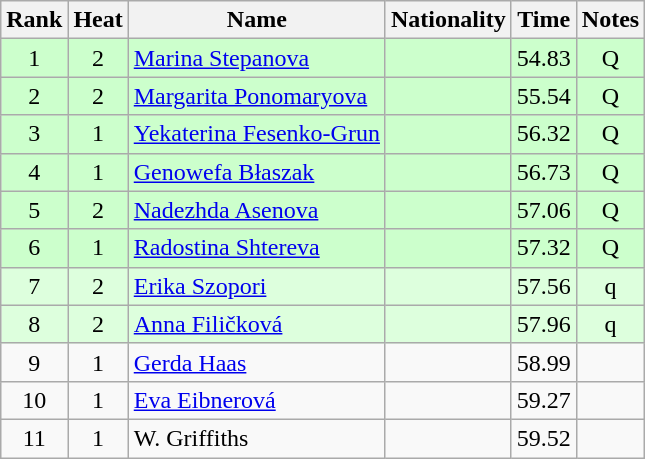<table class="wikitable sortable" style="text-align:center">
<tr>
<th>Rank</th>
<th>Heat</th>
<th>Name</th>
<th>Nationality</th>
<th>Time</th>
<th>Notes</th>
</tr>
<tr bgcolor=ccffcc>
<td>1</td>
<td>2</td>
<td align="left"><a href='#'>Marina Stepanova</a></td>
<td align=left></td>
<td>54.83</td>
<td>Q</td>
</tr>
<tr bgcolor=ccffcc>
<td>2</td>
<td>2</td>
<td align="left"><a href='#'>Margarita Ponomaryova</a></td>
<td align=left></td>
<td>55.54</td>
<td>Q</td>
</tr>
<tr bgcolor=ccffcc>
<td>3</td>
<td>1</td>
<td align="left"><a href='#'>Yekaterina Fesenko-Grun</a></td>
<td align=left></td>
<td>56.32</td>
<td>Q</td>
</tr>
<tr bgcolor=ccffcc>
<td>4</td>
<td>1</td>
<td align="left"><a href='#'>Genowefa Błaszak</a></td>
<td align=left></td>
<td>56.73</td>
<td>Q</td>
</tr>
<tr bgcolor=ccffcc>
<td>5</td>
<td>2</td>
<td align="left"><a href='#'>Nadezhda Asenova</a></td>
<td align=left></td>
<td>57.06</td>
<td>Q</td>
</tr>
<tr bgcolor=ccffcc>
<td>6</td>
<td>1</td>
<td align="left"><a href='#'>Radostina Shtereva</a></td>
<td align=left></td>
<td>57.32</td>
<td>Q</td>
</tr>
<tr bgcolor=ddffdd>
<td>7</td>
<td>2</td>
<td align="left"><a href='#'>Erika Szopori</a></td>
<td align=left></td>
<td>57.56</td>
<td>q</td>
</tr>
<tr bgcolor=ddffdd>
<td>8</td>
<td>2</td>
<td align="left"><a href='#'>Anna Filičková</a></td>
<td align=left></td>
<td>57.96</td>
<td>q</td>
</tr>
<tr>
<td>9</td>
<td>1</td>
<td align="left"><a href='#'>Gerda Haas</a></td>
<td align=left></td>
<td>58.99</td>
<td></td>
</tr>
<tr>
<td>10</td>
<td>1</td>
<td align="left"><a href='#'>Eva Eibnerová</a></td>
<td align=left></td>
<td>59.27</td>
<td></td>
</tr>
<tr>
<td>11</td>
<td>1</td>
<td align="left">W. Griffiths</td>
<td align=left></td>
<td>59.52</td>
<td></td>
</tr>
</table>
